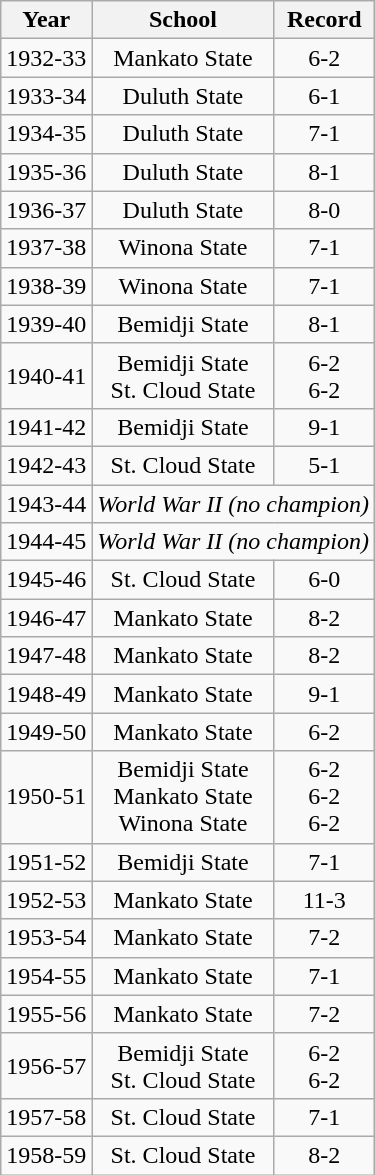<table class="wikitable" style="text-align:center">
<tr>
<th>Year</th>
<th>School</th>
<th>Record</th>
</tr>
<tr>
<td>1932-33</td>
<td>Mankato State</td>
<td>6-2</td>
</tr>
<tr>
<td>1933-34</td>
<td>Duluth State</td>
<td>6-1</td>
</tr>
<tr>
<td>1934-35</td>
<td>Duluth State</td>
<td>7-1</td>
</tr>
<tr>
<td>1935-36</td>
<td>Duluth State</td>
<td>8-1</td>
</tr>
<tr>
<td>1936-37</td>
<td>Duluth State</td>
<td>8-0</td>
</tr>
<tr>
<td>1937-38</td>
<td>Winona State</td>
<td>7-1</td>
</tr>
<tr>
<td>1938-39</td>
<td>Winona State</td>
<td>7-1</td>
</tr>
<tr>
<td>1939-40</td>
<td>Bemidji State</td>
<td>8-1</td>
</tr>
<tr>
<td>1940-41</td>
<td>Bemidji State<br>St. Cloud State</td>
<td>6-2<br>6-2</td>
</tr>
<tr>
<td>1941-42</td>
<td>Bemidji State</td>
<td>9-1</td>
</tr>
<tr>
<td>1942-43</td>
<td>St. Cloud State</td>
<td>5-1</td>
</tr>
<tr>
<td>1943-44</td>
<td colspan=2><em>World War II (no champion)</em></td>
</tr>
<tr>
<td>1944-45</td>
<td colspan=2><em>World War II (no champion)</em></td>
</tr>
<tr>
<td>1945-46</td>
<td>St. Cloud State</td>
<td>6-0</td>
</tr>
<tr>
<td>1946-47</td>
<td>Mankato State</td>
<td>8-2</td>
</tr>
<tr>
<td>1947-48</td>
<td>Mankato State</td>
<td>8-2</td>
</tr>
<tr>
<td>1948-49</td>
<td>Mankato State</td>
<td>9-1</td>
</tr>
<tr>
<td>1949-50</td>
<td>Mankato State</td>
<td>6-2</td>
</tr>
<tr>
<td>1950-51</td>
<td>Bemidji State<br>Mankato State<br>Winona State</td>
<td>6-2<br>6-2<br>6-2</td>
</tr>
<tr>
<td>1951-52</td>
<td>Bemidji State</td>
<td>7-1</td>
</tr>
<tr>
<td>1952-53</td>
<td>Mankato State</td>
<td>11-3</td>
</tr>
<tr>
<td>1953-54</td>
<td>Mankato State</td>
<td>7-2</td>
</tr>
<tr>
<td>1954-55</td>
<td>Mankato State</td>
<td>7-1</td>
</tr>
<tr>
<td>1955-56</td>
<td>Mankato State</td>
<td>7-2</td>
</tr>
<tr>
<td>1956-57</td>
<td>Bemidji State<br>St. Cloud State</td>
<td>6-2<br>6-2</td>
</tr>
<tr>
<td>1957-58</td>
<td>St. Cloud State</td>
<td>7-1</td>
</tr>
<tr>
<td>1958-59</td>
<td>St. Cloud State</td>
<td>8-2</td>
</tr>
</table>
